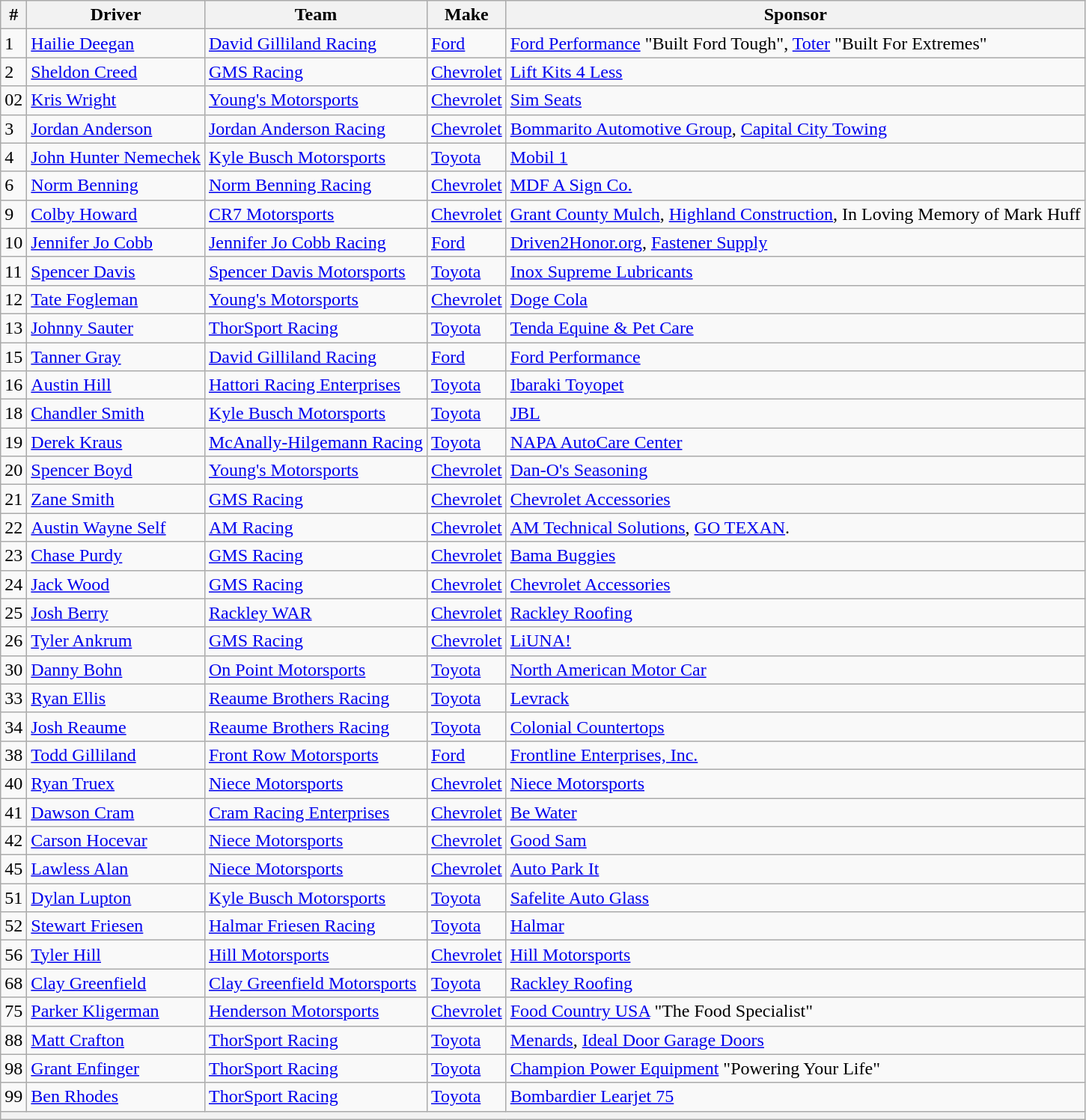<table class="wikitable">
<tr>
<th>#</th>
<th>Driver</th>
<th>Team</th>
<th>Make</th>
<th>Sponsor</th>
</tr>
<tr>
<td>1</td>
<td><a href='#'>Hailie Deegan</a></td>
<td><a href='#'>David Gilliland Racing</a></td>
<td><a href='#'>Ford</a></td>
<td><a href='#'>Ford Performance</a> "Built Ford Tough", <a href='#'>Toter</a> "Built For Extremes"</td>
</tr>
<tr>
<td>2</td>
<td><a href='#'>Sheldon Creed</a></td>
<td><a href='#'>GMS Racing</a></td>
<td><a href='#'>Chevrolet</a></td>
<td><a href='#'>Lift Kits 4 Less</a></td>
</tr>
<tr>
<td>02</td>
<td><a href='#'>Kris Wright</a></td>
<td><a href='#'>Young's Motorsports</a></td>
<td><a href='#'>Chevrolet</a></td>
<td><a href='#'>Sim Seats</a></td>
</tr>
<tr>
<td>3</td>
<td><a href='#'>Jordan Anderson</a></td>
<td><a href='#'>Jordan Anderson Racing</a></td>
<td><a href='#'>Chevrolet</a></td>
<td><a href='#'>Bommarito Automotive Group</a>, <a href='#'>Capital City Towing</a></td>
</tr>
<tr>
<td>4</td>
<td><a href='#'>John Hunter Nemechek</a></td>
<td><a href='#'>Kyle Busch Motorsports</a></td>
<td><a href='#'>Toyota</a></td>
<td><a href='#'>Mobil 1</a></td>
</tr>
<tr>
<td>6</td>
<td><a href='#'>Norm Benning</a></td>
<td><a href='#'>Norm Benning Racing</a></td>
<td><a href='#'>Chevrolet</a></td>
<td><a href='#'>MDF A Sign Co.</a></td>
</tr>
<tr>
<td>9</td>
<td><a href='#'>Colby Howard</a></td>
<td><a href='#'>CR7 Motorsports</a></td>
<td><a href='#'>Chevrolet</a></td>
<td><a href='#'>Grant County Mulch</a>, <a href='#'>Highland Construction</a>, In Loving Memory of Mark Huff</td>
</tr>
<tr>
<td>10</td>
<td><a href='#'>Jennifer Jo Cobb</a></td>
<td><a href='#'>Jennifer Jo Cobb Racing</a></td>
<td><a href='#'>Ford</a></td>
<td><a href='#'>Driven2Honor.org</a>, <a href='#'>Fastener Supply</a></td>
</tr>
<tr>
<td>11</td>
<td><a href='#'>Spencer Davis</a></td>
<td><a href='#'>Spencer Davis Motorsports</a></td>
<td><a href='#'>Toyota</a></td>
<td><a href='#'>Inox Supreme Lubricants</a></td>
</tr>
<tr>
<td>12</td>
<td><a href='#'>Tate Fogleman</a></td>
<td><a href='#'>Young's Motorsports</a></td>
<td><a href='#'>Chevrolet</a></td>
<td><a href='#'>Doge Cola</a></td>
</tr>
<tr>
<td>13</td>
<td><a href='#'>Johnny Sauter</a></td>
<td><a href='#'>ThorSport Racing</a></td>
<td><a href='#'>Toyota</a></td>
<td><a href='#'>Tenda Equine & Pet Care</a></td>
</tr>
<tr>
<td>15</td>
<td><a href='#'>Tanner Gray</a></td>
<td><a href='#'>David Gilliland Racing</a></td>
<td><a href='#'>Ford</a></td>
<td><a href='#'>Ford Performance</a></td>
</tr>
<tr>
<td>16</td>
<td><a href='#'>Austin Hill</a></td>
<td><a href='#'>Hattori Racing Enterprises</a></td>
<td><a href='#'>Toyota</a></td>
<td><a href='#'>Ibaraki Toyopet</a></td>
</tr>
<tr>
<td>18</td>
<td><a href='#'>Chandler Smith</a></td>
<td><a href='#'>Kyle Busch Motorsports</a></td>
<td><a href='#'>Toyota</a></td>
<td><a href='#'>JBL</a></td>
</tr>
<tr>
<td>19</td>
<td><a href='#'>Derek Kraus</a></td>
<td><a href='#'>McAnally-Hilgemann Racing</a></td>
<td><a href='#'>Toyota</a></td>
<td><a href='#'>NAPA AutoCare Center</a></td>
</tr>
<tr>
<td>20</td>
<td><a href='#'>Spencer Boyd</a></td>
<td><a href='#'>Young's Motorsports</a></td>
<td><a href='#'>Chevrolet</a></td>
<td><a href='#'>Dan-O's Seasoning</a></td>
</tr>
<tr>
<td>21</td>
<td><a href='#'>Zane Smith</a></td>
<td><a href='#'>GMS Racing</a></td>
<td><a href='#'>Chevrolet</a></td>
<td><a href='#'>Chevrolet Accessories</a></td>
</tr>
<tr>
<td>22</td>
<td><a href='#'>Austin Wayne Self</a></td>
<td><a href='#'>AM Racing</a></td>
<td><a href='#'>Chevrolet</a></td>
<td><a href='#'>AM Technical Solutions</a>, <a href='#'>GO TEXAN</a>.</td>
</tr>
<tr>
<td>23</td>
<td><a href='#'>Chase Purdy</a></td>
<td><a href='#'>GMS Racing</a></td>
<td><a href='#'>Chevrolet</a></td>
<td><a href='#'>Bama Buggies</a></td>
</tr>
<tr>
<td>24</td>
<td><a href='#'>Jack Wood</a></td>
<td><a href='#'>GMS Racing</a></td>
<td><a href='#'>Chevrolet</a></td>
<td><a href='#'>Chevrolet Accessories</a></td>
</tr>
<tr>
<td>25</td>
<td><a href='#'>Josh Berry</a></td>
<td><a href='#'>Rackley WAR</a></td>
<td><a href='#'>Chevrolet</a></td>
<td><a href='#'>Rackley Roofing</a></td>
</tr>
<tr>
<td>26</td>
<td><a href='#'>Tyler Ankrum</a></td>
<td><a href='#'>GMS Racing</a></td>
<td><a href='#'>Chevrolet</a></td>
<td><a href='#'>LiUNA!</a></td>
</tr>
<tr>
<td>30</td>
<td><a href='#'>Danny Bohn</a></td>
<td><a href='#'>On Point Motorsports</a></td>
<td><a href='#'>Toyota</a></td>
<td><a href='#'>North American Motor Car</a></td>
</tr>
<tr>
<td>33</td>
<td><a href='#'>Ryan Ellis</a></td>
<td><a href='#'>Reaume Brothers Racing</a></td>
<td><a href='#'>Toyota</a></td>
<td><a href='#'>Levrack</a></td>
</tr>
<tr>
<td>34</td>
<td><a href='#'>Josh Reaume</a></td>
<td><a href='#'>Reaume Brothers Racing</a></td>
<td><a href='#'>Toyota</a></td>
<td><a href='#'>Colonial Countertops</a></td>
</tr>
<tr>
<td>38</td>
<td><a href='#'>Todd Gilliland</a></td>
<td><a href='#'>Front Row Motorsports</a></td>
<td><a href='#'>Ford</a></td>
<td><a href='#'>Frontline Enterprises, Inc.</a></td>
</tr>
<tr>
<td>40</td>
<td><a href='#'>Ryan Truex</a></td>
<td><a href='#'>Niece Motorsports</a></td>
<td><a href='#'>Chevrolet</a></td>
<td><a href='#'>Niece Motorsports</a></td>
</tr>
<tr>
<td>41</td>
<td><a href='#'>Dawson Cram</a></td>
<td><a href='#'>Cram Racing Enterprises</a></td>
<td><a href='#'>Chevrolet</a></td>
<td><a href='#'>Be Water</a></td>
</tr>
<tr>
<td>42</td>
<td><a href='#'>Carson Hocevar</a></td>
<td><a href='#'>Niece Motorsports</a></td>
<td><a href='#'>Chevrolet</a></td>
<td><a href='#'>Good Sam</a></td>
</tr>
<tr>
<td>45</td>
<td><a href='#'>Lawless Alan</a></td>
<td><a href='#'>Niece Motorsports</a></td>
<td><a href='#'>Chevrolet</a></td>
<td><a href='#'>Auto Park It</a></td>
</tr>
<tr>
<td>51</td>
<td><a href='#'>Dylan Lupton</a></td>
<td><a href='#'>Kyle Busch Motorsports</a></td>
<td><a href='#'>Toyota</a></td>
<td><a href='#'>Safelite Auto Glass</a></td>
</tr>
<tr>
<td>52</td>
<td><a href='#'>Stewart Friesen</a></td>
<td><a href='#'>Halmar Friesen Racing</a></td>
<td><a href='#'>Toyota</a></td>
<td><a href='#'>Halmar</a></td>
</tr>
<tr>
<td>56</td>
<td><a href='#'>Tyler Hill</a></td>
<td><a href='#'>Hill Motorsports</a></td>
<td><a href='#'>Chevrolet</a></td>
<td><a href='#'>Hill Motorsports</a></td>
</tr>
<tr>
<td>68</td>
<td><a href='#'>Clay Greenfield</a></td>
<td><a href='#'>Clay Greenfield Motorsports</a></td>
<td><a href='#'>Toyota</a></td>
<td><a href='#'>Rackley Roofing</a></td>
</tr>
<tr>
<td>75</td>
<td><a href='#'>Parker Kligerman</a></td>
<td><a href='#'>Henderson Motorsports</a></td>
<td><a href='#'>Chevrolet</a></td>
<td><a href='#'>Food Country USA</a> "The Food Specialist"</td>
</tr>
<tr>
<td>88</td>
<td><a href='#'>Matt Crafton</a></td>
<td><a href='#'>ThorSport Racing</a></td>
<td><a href='#'>Toyota</a></td>
<td><a href='#'>Menards</a>, <a href='#'>Ideal Door Garage Doors</a></td>
</tr>
<tr>
<td>98</td>
<td><a href='#'>Grant Enfinger</a></td>
<td><a href='#'>ThorSport Racing</a></td>
<td><a href='#'>Toyota</a></td>
<td><a href='#'>Champion Power Equipment</a> "Powering Your Life"</td>
</tr>
<tr>
<td>99</td>
<td><a href='#'>Ben Rhodes</a></td>
<td><a href='#'>ThorSport Racing</a></td>
<td><a href='#'>Toyota</a></td>
<td><a href='#'>Bombardier Learjet 75</a></td>
</tr>
<tr>
<th colspan="5"></th>
</tr>
</table>
